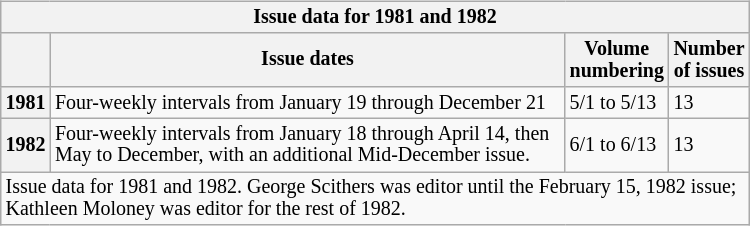<table class="wikitable collapsible collapsed" style="max-width:500px; font-size: 10pt; line-height: 11pt; margin-right: 2em; float: left">
<tr>
<th colspan="4">Issue data for 1981 and 1982</th>
</tr>
<tr>
<th></th>
<th>Issue dates</th>
<th>Volume<br>numbering</th>
<th>Number<br>of issues</th>
</tr>
<tr>
<th>1981</th>
<td>Four-weekly intervals from January 19 through December 21</td>
<td>5/1 to 5/13</td>
<td>13</td>
</tr>
<tr>
<th>1982</th>
<td>Four-weekly intervals from January 18 through April 14, then May to December, with an additional Mid-December issue.</td>
<td>6/1 to 6/13</td>
<td>13</td>
</tr>
<tr>
<td colspan="4">Issue data for 1981 and 1982.  George Scithers was editor until the February 15, 1982 issue; Kathleen Moloney was editor for the rest of 1982.</td>
</tr>
</table>
